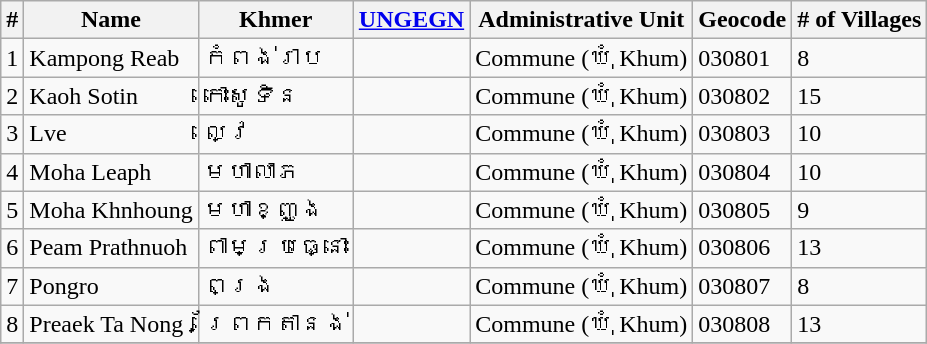<table class="wikitable sortable">
<tr>
<th>#</th>
<th>Name</th>
<th>Khmer</th>
<th><a href='#'>UNGEGN</a></th>
<th>Administrative Unit</th>
<th>Geocode</th>
<th># of Villages</th>
</tr>
<tr>
<td>1</td>
<td>Kampong Reab</td>
<td>កំពង់រាប</td>
<td></td>
<td>Commune (ឃុំ Khum)</td>
<td>030801</td>
<td>8</td>
</tr>
<tr>
<td>2</td>
<td>Kaoh Sotin</td>
<td>កោះសូទិន</td>
<td></td>
<td>Commune (ឃុំ Khum)</td>
<td>030802</td>
<td>15</td>
</tr>
<tr>
<td>3</td>
<td>Lve</td>
<td>ល្វេ</td>
<td></td>
<td>Commune (ឃុំ Khum)</td>
<td>030803</td>
<td>10</td>
</tr>
<tr>
<td>4</td>
<td>Moha Leaph</td>
<td>មហាលាភ</td>
<td></td>
<td>Commune (ឃុំ Khum)</td>
<td>030804</td>
<td>10</td>
</tr>
<tr>
<td>5</td>
<td>Moha Khnhoung</td>
<td>មហាខ្ញូង</td>
<td></td>
<td>Commune (ឃុំ Khum)</td>
<td>030805</td>
<td>9</td>
</tr>
<tr>
<td>6</td>
<td>Peam Prathnuoh</td>
<td>ពាមប្រធ្នោះ</td>
<td></td>
<td>Commune (ឃុំ Khum)</td>
<td>030806</td>
<td>13</td>
</tr>
<tr>
<td>7</td>
<td>Pongro</td>
<td>ពង្រ</td>
<td></td>
<td>Commune (ឃុំ Khum)</td>
<td>030807</td>
<td>8</td>
</tr>
<tr>
<td>8</td>
<td>Preaek Ta Nong</td>
<td>ព្រែកតានង់</td>
<td></td>
<td>Commune (ឃុំ Khum)</td>
<td>030808</td>
<td>13</td>
</tr>
<tr>
</tr>
</table>
